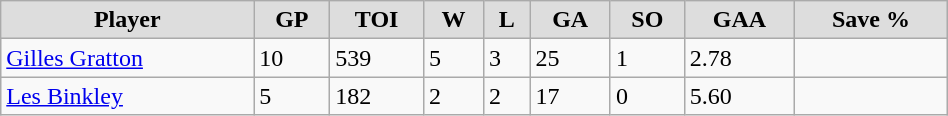<table class="wikitable" width="50%">
<tr align="center"  bgcolor="#dddddd">
<td><strong>Player</strong></td>
<td><strong>GP</strong></td>
<td><strong>TOI</strong></td>
<td><strong>W</strong></td>
<td><strong>L</strong></td>
<td><strong>GA</strong></td>
<td><strong>SO</strong></td>
<td><strong>GAA</strong></td>
<td><strong>Save %</strong></td>
</tr>
<tr>
<td><a href='#'>Gilles Gratton</a></td>
<td>10</td>
<td>539</td>
<td>5</td>
<td>3</td>
<td>25</td>
<td>1</td>
<td>2.78</td>
<td></td>
</tr>
<tr>
<td><a href='#'>Les Binkley</a></td>
<td>5</td>
<td>182</td>
<td>2</td>
<td>2</td>
<td>17</td>
<td>0</td>
<td>5.60</td>
<td></td>
</tr>
</table>
